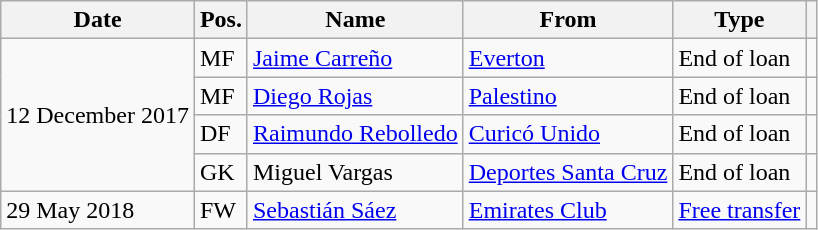<table class="wikitable">
<tr>
<th>Date</th>
<th>Pos.</th>
<th>Name</th>
<th>From</th>
<th>Type</th>
<th></th>
</tr>
<tr>
<td rowspan="4">12 December 2017</td>
<td>MF</td>
<td> <a href='#'>Jaime Carreño</a></td>
<td><a href='#'>Everton</a></td>
<td>End of loan</td>
<td></td>
</tr>
<tr>
<td>MF</td>
<td> <a href='#'>Diego Rojas</a></td>
<td><a href='#'>Palestino</a></td>
<td>End of loan</td>
<td></td>
</tr>
<tr>
<td>DF</td>
<td> <a href='#'>Raimundo Rebolledo</a></td>
<td><a href='#'>Curicó Unido</a></td>
<td>End of loan</td>
<td></td>
</tr>
<tr>
<td>GK</td>
<td> Miguel Vargas</td>
<td><a href='#'>Deportes Santa Cruz</a></td>
<td>End of loan</td>
<td></td>
</tr>
<tr>
<td>29 May 2018</td>
<td>FW</td>
<td> <a href='#'>Sebastián Sáez</a></td>
<td> <a href='#'>Emirates Club</a></td>
<td><a href='#'>Free transfer</a></td>
<td></td>
</tr>
</table>
